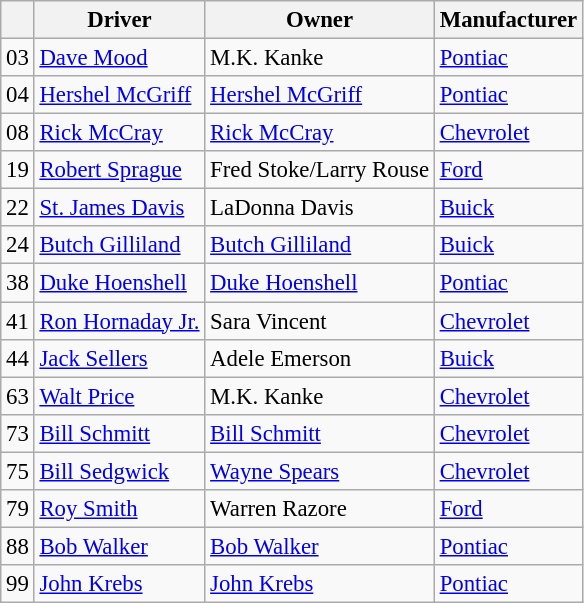<table class="wikitable" style="font-size: 95%;">
<tr>
<th></th>
<th>Driver</th>
<th>Owner</th>
<th>Manufacturer</th>
</tr>
<tr>
<td>03</td>
<td><a href='#'>Dave Mood</a></td>
<td>M.K. Kanke</td>
<td><a href='#'>Pontiac</a></td>
</tr>
<tr>
<td>04</td>
<td><a href='#'>Hershel McGriff</a></td>
<td><a href='#'>Hershel McGriff</a></td>
<td><a href='#'>Pontiac</a></td>
</tr>
<tr>
<td>08</td>
<td><a href='#'>Rick McCray</a></td>
<td><a href='#'>Rick McCray</a></td>
<td><a href='#'>Chevrolet</a></td>
</tr>
<tr>
<td>19</td>
<td><a href='#'>Robert Sprague</a></td>
<td>Fred Stoke/Larry Rouse</td>
<td><a href='#'>Ford</a></td>
</tr>
<tr>
<td>22</td>
<td><a href='#'>St. James Davis</a></td>
<td>LaDonna Davis</td>
<td><a href='#'>Buick</a></td>
</tr>
<tr>
<td>24</td>
<td><a href='#'>Butch Gilliland</a></td>
<td><a href='#'>Butch Gilliland</a></td>
<td><a href='#'>Buick</a></td>
</tr>
<tr>
<td>38</td>
<td><a href='#'>Duke Hoenshell</a></td>
<td><a href='#'>Duke Hoenshell</a></td>
<td><a href='#'>Pontiac</a></td>
</tr>
<tr>
<td>41</td>
<td><a href='#'>Ron Hornaday Jr.</a></td>
<td>Sara Vincent</td>
<td><a href='#'>Chevrolet</a></td>
</tr>
<tr>
<td>44</td>
<td><a href='#'>Jack Sellers</a></td>
<td>Adele Emerson</td>
<td><a href='#'>Buick</a></td>
</tr>
<tr>
<td>63</td>
<td><a href='#'>Walt Price</a></td>
<td>M.K. Kanke</td>
<td><a href='#'>Chevrolet</a></td>
</tr>
<tr>
<td>73</td>
<td><a href='#'>Bill Schmitt</a></td>
<td><a href='#'>Bill Schmitt</a></td>
<td><a href='#'>Chevrolet</a></td>
</tr>
<tr>
<td>75</td>
<td><a href='#'>Bill Sedgwick</a></td>
<td><a href='#'>Wayne Spears</a></td>
<td><a href='#'>Chevrolet</a></td>
</tr>
<tr>
<td>79</td>
<td><a href='#'>Roy Smith</a></td>
<td>Warren Razore</td>
<td><a href='#'>Ford</a></td>
</tr>
<tr>
<td>88</td>
<td><a href='#'>Bob Walker</a></td>
<td><a href='#'>Bob Walker</a></td>
<td><a href='#'>Pontiac</a></td>
</tr>
<tr>
<td>99</td>
<td><a href='#'>John Krebs</a></td>
<td><a href='#'>John Krebs</a></td>
<td><a href='#'>Pontiac</a></td>
</tr>
</table>
